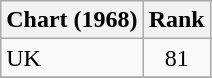<table class="wikitable">
<tr>
<th align="left">Chart (1968)</th>
<th style="text-align:center;">Rank</th>
</tr>
<tr>
<td>UK</td>
<td style="text-align:center;">81</td>
</tr>
<tr>
</tr>
</table>
